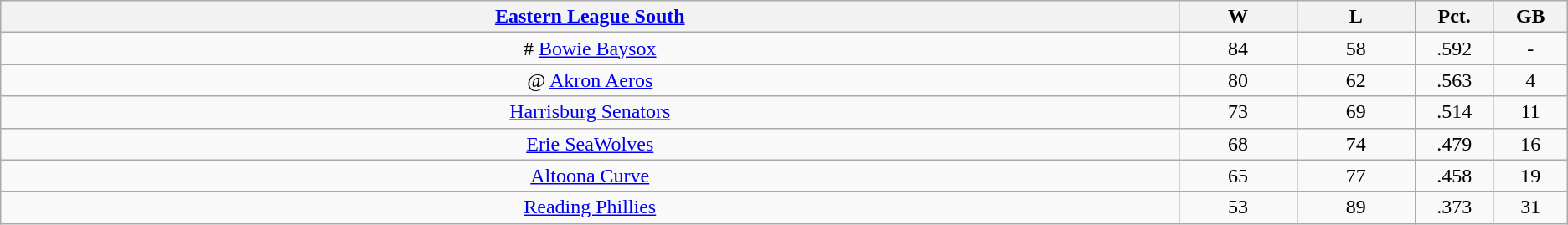<table class="wikitable" style="text-align:center;">
<tr>
<th width="40%"><a href='#'>Eastern League South</a></th>
<th width="4%">W</th>
<th width="4%">L</th>
<th width="2.5%">Pct.</th>
<th width="2.5%">GB</th>
</tr>
<tr>
<td align=center># <a href='#'>Bowie Baysox</a></td>
<td>84</td>
<td>58</td>
<td>.592</td>
<td>-</td>
</tr>
<tr>
<td align=center>@ <a href='#'>Akron Aeros</a></td>
<td>80</td>
<td>62</td>
<td>.563</td>
<td>4</td>
</tr>
<tr>
<td align=center><a href='#'>Harrisburg Senators</a></td>
<td>73</td>
<td>69</td>
<td>.514</td>
<td>11</td>
</tr>
<tr>
<td align=center><a href='#'>Erie SeaWolves</a></td>
<td>68</td>
<td>74</td>
<td>.479</td>
<td>16</td>
</tr>
<tr>
<td align=center><a href='#'>Altoona Curve</a></td>
<td>65</td>
<td>77</td>
<td>.458</td>
<td>19</td>
</tr>
<tr>
<td align=center><a href='#'>Reading Phillies</a></td>
<td>53</td>
<td>89</td>
<td>.373</td>
<td>31</td>
</tr>
</table>
